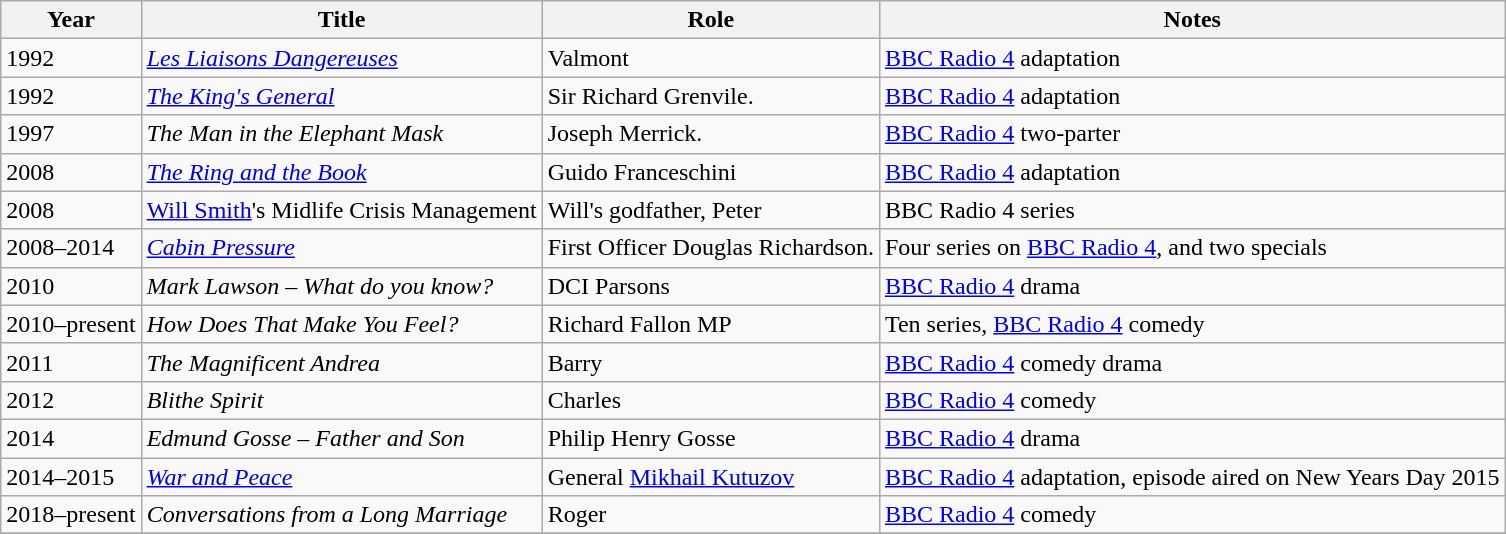<table class="wikitable sortable">
<tr>
<th>Year</th>
<th>Title</th>
<th>Role</th>
<th class="unsortable">Notes</th>
</tr>
<tr>
<td>1992</td>
<td><em><a href='#'>Les Liaisons Dangereuses</a></em></td>
<td>Valmont</td>
<td><a href='#'>BBC Radio 4</a> adaptation</td>
</tr>
<tr>
<td>1992</td>
<td><em><a href='#'>The King's General</a></em></td>
<td>Sir Richard Grenvile.</td>
<td><a href='#'>BBC Radio 4</a> adaptation</td>
</tr>
<tr>
<td>1997</td>
<td><em>The Man in the Elephant Mask</em></td>
<td>Joseph Merrick.</td>
<td><a href='#'>BBC Radio 4</a> two-parter</td>
</tr>
<tr>
<td>2008</td>
<td><em><a href='#'>The Ring and the Book</a></em></td>
<td>Guido Franceschini</td>
<td><a href='#'>BBC Radio 4</a> adaptation</td>
</tr>
<tr>
<td>2008</td>
<td><a href='#'>Will Smith</a>'s Midlife Crisis Management</td>
<td>Will's godfather, Peter</td>
<td>BBC Radio 4 series</td>
</tr>
<tr>
<td>2008–2014</td>
<td><em><a href='#'>Cabin Pressure</a></em></td>
<td>First Officer Douglas Richardson.</td>
<td>Four series on <a href='#'>BBC Radio 4</a>, and two specials</td>
</tr>
<tr>
<td>2010</td>
<td><em>Mark Lawson – What do you know?</em></td>
<td>DCI Parsons</td>
<td><a href='#'>BBC Radio 4</a> drama</td>
</tr>
<tr>
<td>2010–present</td>
<td><em>How Does That Make You Feel?</em></td>
<td>Richard Fallon MP</td>
<td>Ten series, <a href='#'>BBC Radio 4</a> comedy</td>
</tr>
<tr>
<td>2011</td>
<td><em>The Magnificent Andrea</em></td>
<td>Barry</td>
<td><a href='#'>BBC Radio 4</a> comedy drama</td>
</tr>
<tr>
<td>2012</td>
<td><em>Blithe Spirit</em></td>
<td>Charles</td>
<td><a href='#'>BBC Radio 4</a> comedy</td>
</tr>
<tr>
<td>2014</td>
<td><em>Edmund Gosse – Father and Son</em></td>
<td>Philip Henry Gosse </td>
<td><a href='#'>BBC Radio 4</a> drama</td>
</tr>
<tr>
<td>2014–2015</td>
<td><em><a href='#'>War and Peace</a></em></td>
<td>General <a href='#'>Mikhail Kutuzov</a></td>
<td><a href='#'>BBC Radio 4</a> adaptation, episode aired on New Years Day 2015</td>
</tr>
<tr>
<td>2018–present</td>
<td><em>Conversations from a Long Marriage</em></td>
<td>Roger </td>
<td><a href='#'>BBC Radio 4</a> comedy</td>
</tr>
<tr>
</tr>
</table>
